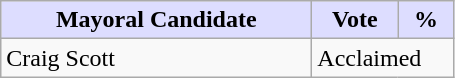<table class="wikitable">
<tr>
<th style="background:#ddf; width:200px;">Mayoral Candidate</th>
<th style="background:#ddf; width:50px;">Vote</th>
<th style="background:#ddf; width:30px;">%</th>
</tr>
<tr>
<td>Craig Scott</td>
<td colspan="2">Acclaimed</td>
</tr>
</table>
